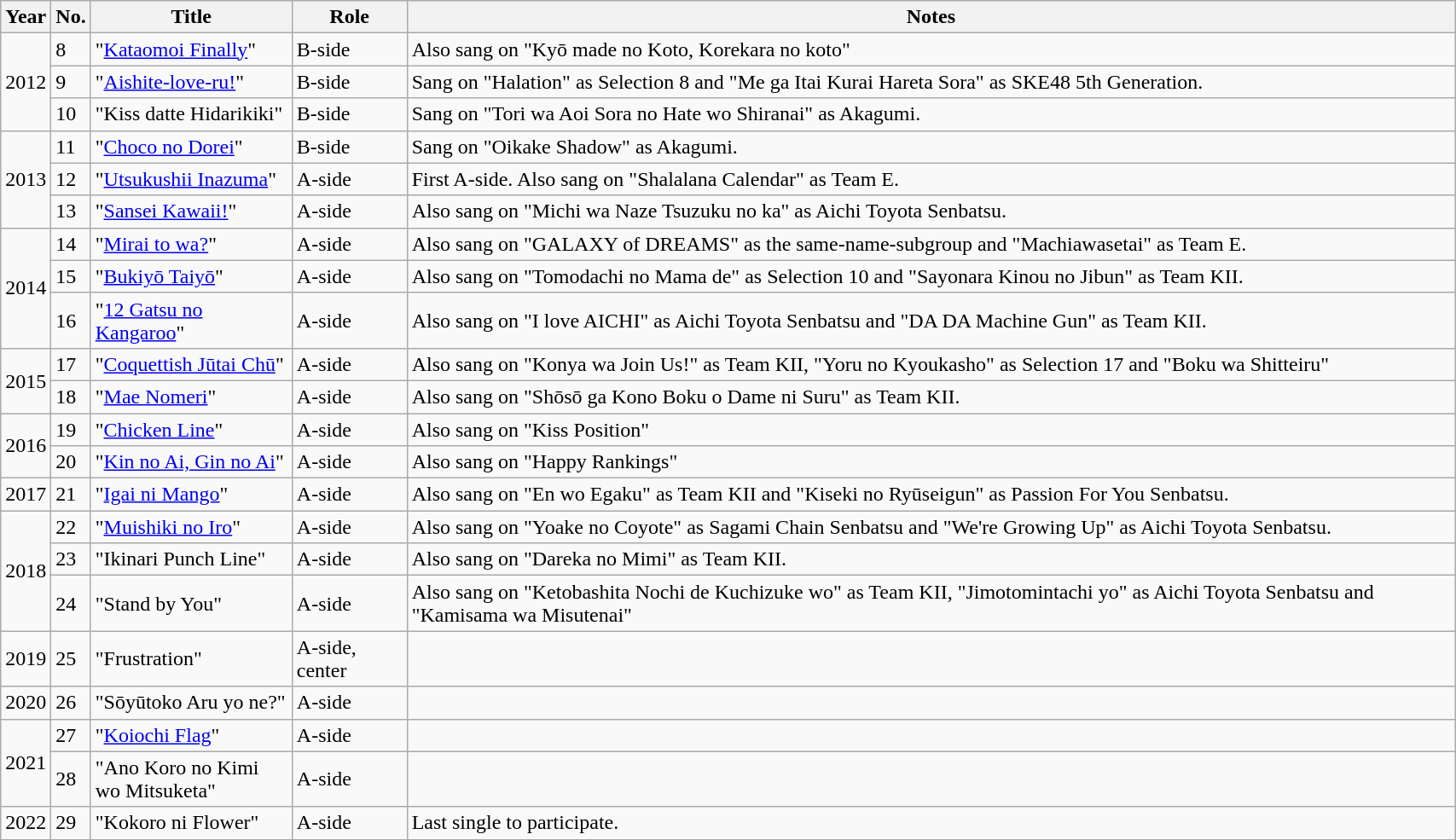<table class="wikitable sortable" style="width:90%;">
<tr>
<th>Year</th>
<th data-sort-type="number">No. </th>
<th style="width:150px;">Title </th>
<th>Role </th>
<th class="unsortable">Notes </th>
</tr>
<tr>
<td rowspan="3">2012</td>
<td>8</td>
<td>"<a href='#'>Kataomoi Finally</a>"</td>
<td>B-side</td>
<td>Also sang on "Kyō made no Koto, Korekara no koto"</td>
</tr>
<tr>
<td>9</td>
<td>"<a href='#'>Aishite-love-ru!</a>"</td>
<td>B-side</td>
<td>Sang on "Halation" as Selection 8 and "Me ga Itai Kurai Hareta Sora" as SKE48 5th Generation.</td>
</tr>
<tr>
<td>10</td>
<td>"Kiss datte Hidarikiki"</td>
<td>B-side</td>
<td>Sang on "Tori wa Aoi Sora no Hate wo Shiranai" as Akagumi.</td>
</tr>
<tr>
<td rowspan="3">2013</td>
<td>11</td>
<td>"<a href='#'>Choco no Dorei</a>"</td>
<td>B-side</td>
<td>Sang on "Oikake Shadow" as Akagumi.</td>
</tr>
<tr>
<td>12</td>
<td>"<a href='#'>Utsukushii Inazuma</a>"</td>
<td>A-side</td>
<td>First A-side. Also sang on "Shalalana Calendar" as Team E.</td>
</tr>
<tr>
<td>13</td>
<td>"<a href='#'>Sansei Kawaii!</a>"</td>
<td>A-side</td>
<td>Also sang on "Michi wa Naze Tsuzuku no ka" as Aichi Toyota Senbatsu.</td>
</tr>
<tr>
<td rowspan="3">2014</td>
<td>14</td>
<td>"<a href='#'>Mirai to wa?</a>"</td>
<td>A-side</td>
<td>Also sang on "GALAXY of DREAMS" as the same-name-subgroup and "Machiawasetai" as Team E.</td>
</tr>
<tr>
<td>15</td>
<td>"<a href='#'>Bukiyō Taiyō</a>"</td>
<td>A-side</td>
<td>Also sang on "Tomodachi no Mama de" as Selection 10 and "Sayonara Kinou no Jibun" as Team KII.</td>
</tr>
<tr>
<td>16</td>
<td>"<a href='#'>12 Gatsu no Kangaroo</a>"</td>
<td>A-side</td>
<td>Also sang on "I love AICHI" as Aichi Toyota Senbatsu and "DA DA Machine Gun" as Team KII.</td>
</tr>
<tr>
<td rowspan ="2">2015</td>
<td>17</td>
<td>"<a href='#'>Coquettish Jūtai Chū</a>"</td>
<td>A-side</td>
<td>Also sang on "Konya wa Join Us!" as Team KII, "Yoru no Kyoukasho" as Selection 17 and "Boku wa Shitteiru"</td>
</tr>
<tr>
<td>18</td>
<td>"<a href='#'>Mae Nomeri</a>"</td>
<td>A-side</td>
<td>Also sang on "Shōsō ga Kono Boku o Dame ni Suru" as Team KII.</td>
</tr>
<tr>
<td rowspan="2">2016</td>
<td>19</td>
<td>"<a href='#'>Chicken Line</a>"</td>
<td>A-side</td>
<td>Also sang on "Kiss Position"</td>
</tr>
<tr>
<td>20</td>
<td>"<a href='#'>Kin no Ai, Gin no Ai</a>"</td>
<td>A-side</td>
<td>Also sang on "Happy Rankings"</td>
</tr>
<tr>
<td>2017</td>
<td>21</td>
<td>"<a href='#'>Igai ni Mango</a>"</td>
<td>A-side</td>
<td>Also sang on "En wo Egaku" as Team KII and "Kiseki no Ryūseigun" as Passion For You Senbatsu.</td>
</tr>
<tr>
<td rowspan="3">2018</td>
<td>22</td>
<td>"<a href='#'>Muishiki no Iro</a>"</td>
<td>A-side</td>
<td>Also sang on "Yoake no Coyote" as Sagami Chain Senbatsu and "We're Growing Up" as Aichi Toyota Senbatsu.</td>
</tr>
<tr>
<td>23</td>
<td>"Ikinari Punch Line"</td>
<td>A-side</td>
<td>Also sang on "Dareka no Mimi" as Team KII.</td>
</tr>
<tr>
<td>24</td>
<td>"Stand by You"</td>
<td>A-side</td>
<td>Also sang on "Ketobashita Nochi de Kuchizuke wo" as Team KII, "Jimotomintachi yo" as Aichi Toyota Senbatsu and "Kamisama wa Misutenai"</td>
</tr>
<tr>
<td>2019</td>
<td>25</td>
<td>"Frustration"</td>
<td>A-side, center</td>
<td></td>
</tr>
<tr>
<td>2020</td>
<td>26</td>
<td>"Sōyūtoko Aru yo ne?"</td>
<td>A-side</td>
<td></td>
</tr>
<tr>
<td rowspan="2">2021</td>
<td>27</td>
<td>"<a href='#'>Koiochi Flag</a>"</td>
<td>A-side</td>
<td></td>
</tr>
<tr>
<td>28</td>
<td>"Ano Koro no Kimi wo Mitsuketa"</td>
<td>A-side</td>
<td></td>
</tr>
<tr>
<td>2022</td>
<td>29</td>
<td>"Kokoro ni Flower"</td>
<td>A-side</td>
<td>Last single to participate.</td>
</tr>
</table>
